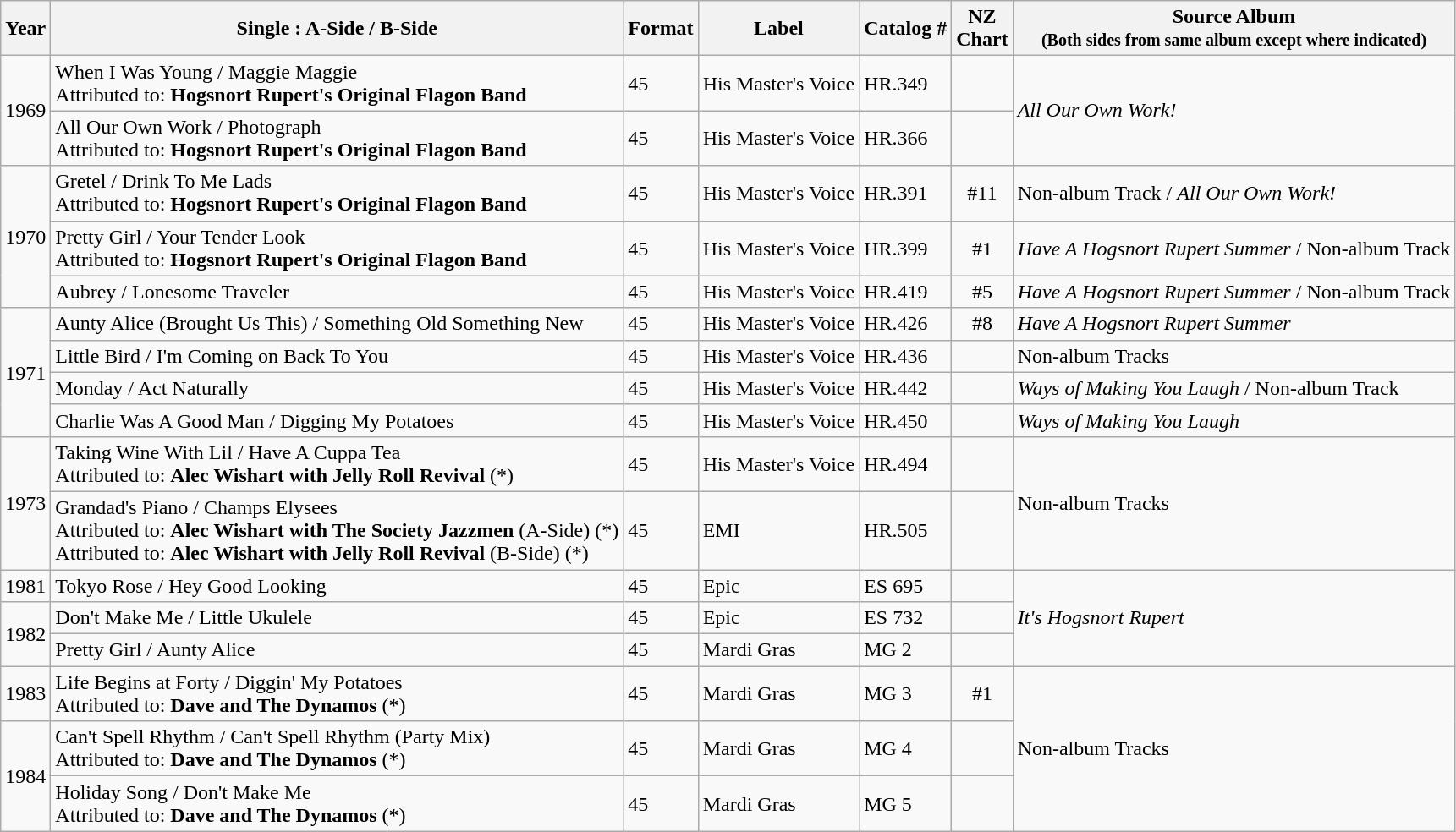<table class="wikitable">
<tr>
<th>Year</th>
<th>Single : A-Side / B-Side</th>
<th>Format</th>
<th>Label</th>
<th>Catalog #</th>
<th>NZ<br>Chart</th>
<th>Source Album<br><small> (Both sides from same album except where indicated)</small></th>
</tr>
<tr>
<td rowspan="2">1969</td>
<td>When I Was Young / Maggie Maggie <br> Attributed to: <strong>Hogsnort Rupert's Original Flagon Band</strong></td>
<td>45</td>
<td>His Master's Voice</td>
<td>HR.349</td>
<td></td>
<td rowspan="2"><em>All Our Own Work!</em></td>
</tr>
<tr>
<td>All Our Own Work / Photograph <br> Attributed to: <strong>Hogsnort Rupert's Original Flagon Band</strong></td>
<td>45</td>
<td>His Master's Voice</td>
<td>HR.366</td>
</tr>
<tr>
<td rowspan="3">1970</td>
<td>Gretel / Drink To Me Lads <br> Attributed to: <strong>Hogsnort Rupert's Original Flagon Band</strong></td>
<td>45</td>
<td>His Master's Voice</td>
<td>HR.391</td>
<td style="text-align:center;">#11</td>
<td>Non-album Track / <em>All Our Own Work!</em></td>
</tr>
<tr>
<td>Pretty Girl / Your Tender Look <br> Attributed to: <strong>Hogsnort Rupert's Original Flagon Band</strong></td>
<td>45</td>
<td>His Master's Voice</td>
<td>HR.399</td>
<td style="text-align:center;">#1</td>
<td><em>Have A Hogsnort Rupert Summer</em> / Non-album Track</td>
</tr>
<tr>
<td>Aubrey / Lonesome Traveler</td>
<td>45</td>
<td>His Master's Voice</td>
<td>HR.419</td>
<td style="text-align:center;">#5</td>
<td><em>Have A Hogsnort Rupert Summer</em> / Non-album Track</td>
</tr>
<tr>
<td rowspan="4">1971</td>
<td>Aunty Alice (Brought Us This) / Something Old Something New</td>
<td>45</td>
<td>His Master's Voice</td>
<td>HR.426</td>
<td style="text-align:center;">#8</td>
<td><em>Have A Hogsnort Rupert Summer</em></td>
</tr>
<tr>
<td>Little Bird / I'm Coming on Back To You</td>
<td>45</td>
<td>His Master's Voice</td>
<td>HR.436</td>
<td></td>
<td>Non-album Tracks</td>
</tr>
<tr>
<td>Monday / Act Naturally</td>
<td>45</td>
<td>His Master's Voice</td>
<td>HR.442</td>
<td></td>
<td><em>Ways of Making You Laugh</em> / Non-album Track</td>
</tr>
<tr>
<td>Charlie Was A Good Man / Digging My Potatoes</td>
<td>45</td>
<td>His Master's Voice</td>
<td>HR.450</td>
<td></td>
<td><em>Ways of Making You Laugh</em></td>
</tr>
<tr>
<td rowspan="2">1973</td>
<td>Taking Wine With Lil / Have A Cuppa Tea <br> Attributed to: <strong>Alec Wishart with Jelly Roll Revival</strong> (*)</td>
<td>45</td>
<td>His Master's Voice</td>
<td>HR.494</td>
<td></td>
<td rowspan="2">Non-album Tracks</td>
</tr>
<tr>
<td>Grandad's Piano / Champs Elysees <br> Attributed to: <strong>Alec Wishart with The Society Jazzmen</strong> (A-Side) (*) <br> Attributed to: <strong>Alec Wishart with Jelly Roll Revival</strong> (B-Side) (*)</td>
<td>45</td>
<td>EMI</td>
<td>HR.505</td>
</tr>
<tr>
<td>1981</td>
<td>Tokyo Rose / Hey Good Looking</td>
<td>45</td>
<td>Epic</td>
<td>ES 695</td>
<td></td>
<td rowspan="3"><em>It's Hogsnort Rupert</em></td>
</tr>
<tr>
<td rowspan="2">1982</td>
<td>Don't Make Me / Little Ukulele</td>
<td>45</td>
<td>Epic</td>
<td>ES 732</td>
<td></td>
</tr>
<tr>
<td>Pretty Girl / Aunty Alice</td>
<td>45</td>
<td>Mardi Gras</td>
<td>MG 2</td>
<td></td>
</tr>
<tr>
<td>1983</td>
<td>Life Begins at Forty / Diggin' My Potatoes <br> Attributed to: <strong>Dave and The Dynamos</strong> (*)</td>
<td>45</td>
<td>Mardi Gras</td>
<td>MG 3</td>
<td style="text-align:center;">#1</td>
<td rowspan="3">Non-album Tracks</td>
</tr>
<tr>
<td rowspan="2">1984</td>
<td>Can't Spell Rhythm / Can't Spell Rhythm (Party Mix) <br> Attributed to: <strong>Dave and The Dynamos</strong> (*)</td>
<td>45</td>
<td>Mardi Gras</td>
<td>MG 4</td>
<td></td>
</tr>
<tr>
<td>Holiday Song / Don't Make Me <br> Attributed to: <strong>Dave and The Dynamos</strong> (*)</td>
<td>45</td>
<td>Mardi Gras</td>
<td>MG 5</td>
<td></td>
</tr>
</table>
